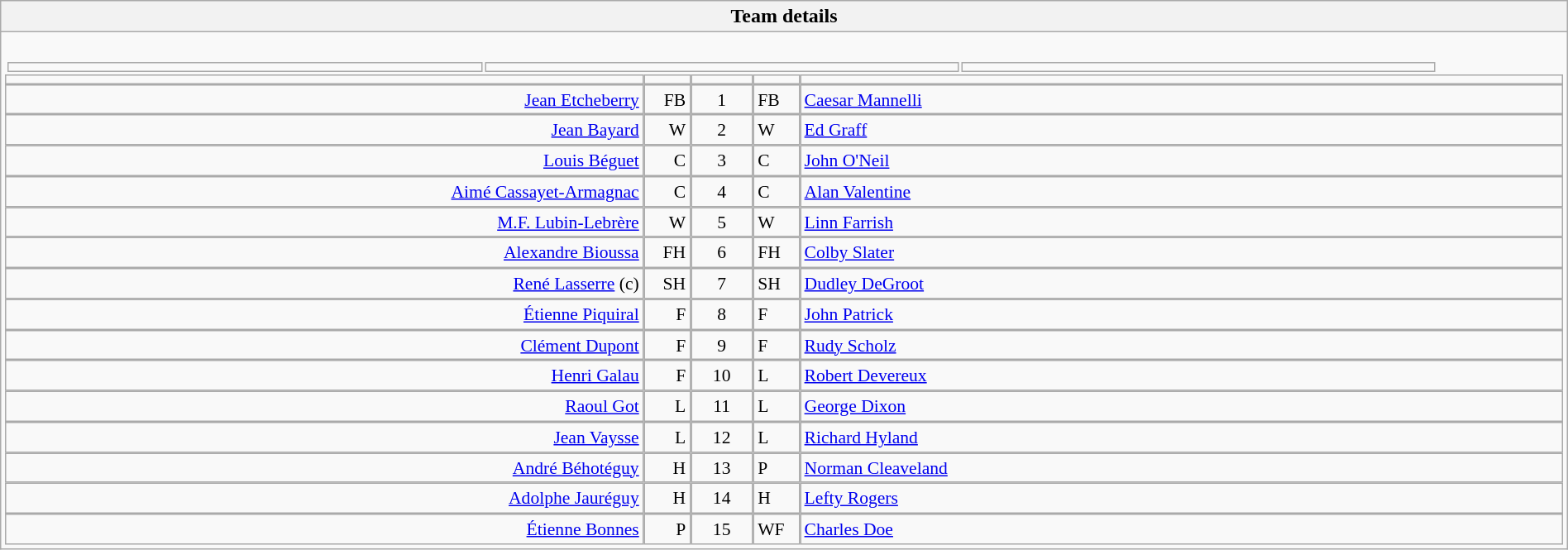<table style="width:100%" class="wikitable collapsible collapsed">
<tr>
<th>Team details</th>
</tr>
<tr>
<td><br><table width=92% |>
<tr>
<td></td>
<td></td>
<td></td>
</tr>
</table>
<table width="100%" style="font-size: 90%; " cellspacing="0" cellpadding="0" align=center>
<tr>
<td width=41%; text-align=right></td>
<td width=3%; text-align:right></td>
<td width=4%; text-align:center></td>
<td width=3%; text-align:left></td>
<td width=49%; text-align:left></td>
</tr>
<tr>
<td align=right><a href='#'>Jean Etcheberry</a></td>
<td align=right>FB</td>
<td align=center>1</td>
<td>FB</td>
<td><a href='#'>Caesar Mannelli</a></td>
</tr>
<tr>
<td align=right><a href='#'>Jean Bayard</a></td>
<td align=right>W</td>
<td align=center>2</td>
<td>W</td>
<td><a href='#'>Ed Graff</a></td>
</tr>
<tr>
<td align=right><a href='#'>Louis Béguet</a></td>
<td align=right>C</td>
<td align=center>3</td>
<td>C</td>
<td><a href='#'>John O'Neil</a></td>
</tr>
<tr>
<td align=right><a href='#'>Aimé Cassayet-Armagnac</a></td>
<td align=right>C</td>
<td align=center>4</td>
<td>C</td>
<td><a href='#'>Alan Valentine</a></td>
</tr>
<tr>
<td align=right><a href='#'>M.F. Lubin-Lebrère</a></td>
<td align=right>W</td>
<td align=center>5</td>
<td>W</td>
<td><a href='#'>Linn Farrish</a></td>
</tr>
<tr>
<td align=right><a href='#'>Alexandre Bioussa</a></td>
<td align=right>FH</td>
<td align=center>6</td>
<td>FH</td>
<td><a href='#'>Colby Slater</a></td>
</tr>
<tr>
<td align=right><a href='#'>René Lasserre</a> (c)</td>
<td align=right>SH</td>
<td align=center>7</td>
<td>SH</td>
<td><a href='#'>Dudley DeGroot</a></td>
</tr>
<tr>
<td align=right><a href='#'>Étienne Piquiral</a></td>
<td align=right>F</td>
<td align=center>8</td>
<td>F</td>
<td><a href='#'>John Patrick</a></td>
</tr>
<tr>
<td align=right><a href='#'>Clément Dupont</a></td>
<td align=right>F</td>
<td align=center>9</td>
<td>F</td>
<td><a href='#'>Rudy Scholz</a></td>
</tr>
<tr>
<td align=right><a href='#'>Henri Galau</a></td>
<td align=right>F</td>
<td align=center>10</td>
<td>L</td>
<td><a href='#'>Robert Devereux</a></td>
</tr>
<tr>
<td align=right><a href='#'>Raoul Got</a></td>
<td align=right>L</td>
<td align=center>11</td>
<td>L</td>
<td><a href='#'>George Dixon</a></td>
</tr>
<tr>
<td align=right><a href='#'>Jean Vaysse</a></td>
<td align=right>L</td>
<td align=center>12</td>
<td>L</td>
<td><a href='#'>Richard Hyland</a></td>
</tr>
<tr>
<td align=right><a href='#'>André Béhotéguy</a></td>
<td align=right>H</td>
<td align=center>13</td>
<td>P</td>
<td><a href='#'>Norman Cleaveland</a></td>
</tr>
<tr>
<td align=right><a href='#'>Adolphe Jauréguy</a></td>
<td align=right>H</td>
<td align=center>14</td>
<td>H</td>
<td><a href='#'>Lefty Rogers</a></td>
</tr>
<tr>
<td align=right><a href='#'>Étienne Bonnes</a></td>
<td align=right>P</td>
<td align=center>15</td>
<td>WF</td>
<td><a href='#'>Charles Doe</a></td>
</tr>
</table>
</td>
</tr>
</table>
